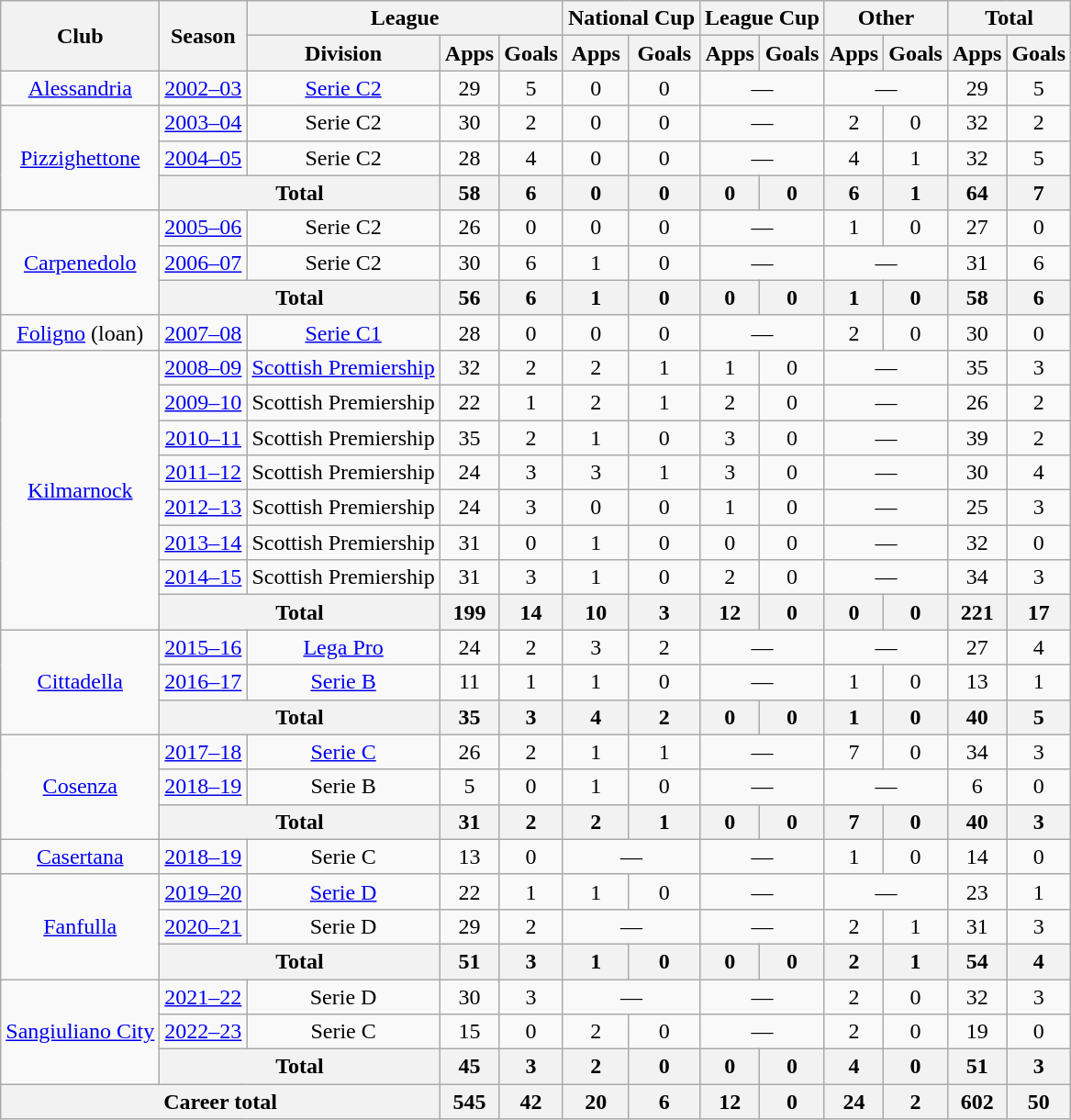<table class="wikitable" style="text-align:center">
<tr>
<th rowspan="2">Club</th>
<th rowspan="2">Season</th>
<th colspan="3">League</th>
<th colspan="2">National Cup</th>
<th colspan="2">League Cup</th>
<th colspan="2">Other</th>
<th colspan="2">Total</th>
</tr>
<tr>
<th>Division</th>
<th>Apps</th>
<th>Goals</th>
<th>Apps</th>
<th>Goals</th>
<th>Apps</th>
<th>Goals</th>
<th>Apps</th>
<th>Goals</th>
<th>Apps</th>
<th>Goals</th>
</tr>
<tr>
<td><a href='#'>Alessandria</a></td>
<td><a href='#'>2002–03</a></td>
<td><a href='#'>Serie C2</a></td>
<td>29</td>
<td>5</td>
<td>0</td>
<td>0</td>
<td colspan="2">—</td>
<td colspan="2">—</td>
<td>29</td>
<td>5</td>
</tr>
<tr>
<td rowspan="3"><a href='#'>Pizzighettone</a></td>
<td><a href='#'>2003–04</a></td>
<td>Serie C2</td>
<td>30</td>
<td>2</td>
<td>0</td>
<td>0</td>
<td colspan="2">—</td>
<td>2</td>
<td>0</td>
<td>32</td>
<td>2</td>
</tr>
<tr>
<td><a href='#'>2004–05</a></td>
<td>Serie C2</td>
<td>28</td>
<td>4</td>
<td>0</td>
<td>0</td>
<td colspan="2">—</td>
<td>4</td>
<td>1</td>
<td>32</td>
<td>5</td>
</tr>
<tr>
<th colspan="2">Total</th>
<th>58</th>
<th>6</th>
<th>0</th>
<th>0</th>
<th>0</th>
<th>0</th>
<th>6</th>
<th>1</th>
<th>64</th>
<th>7</th>
</tr>
<tr>
<td rowspan="3"><a href='#'>Carpenedolo</a></td>
<td><a href='#'>2005–06</a></td>
<td>Serie C2</td>
<td>26</td>
<td>0</td>
<td>0</td>
<td>0</td>
<td colspan="2">—</td>
<td>1</td>
<td>0</td>
<td>27</td>
<td>0</td>
</tr>
<tr>
<td><a href='#'>2006–07</a></td>
<td>Serie C2</td>
<td>30</td>
<td>6</td>
<td>1</td>
<td>0</td>
<td colspan="2">—</td>
<td colspan="2">—</td>
<td>31</td>
<td>6</td>
</tr>
<tr>
<th colspan="2">Total</th>
<th>56</th>
<th>6</th>
<th>1</th>
<th>0</th>
<th>0</th>
<th>0</th>
<th>1</th>
<th>0</th>
<th>58</th>
<th>6</th>
</tr>
<tr>
<td><a href='#'>Foligno</a> (loan)</td>
<td><a href='#'>2007–08</a></td>
<td><a href='#'>Serie C1</a></td>
<td>28</td>
<td>0</td>
<td>0</td>
<td>0</td>
<td colspan="2">—</td>
<td>2</td>
<td>0</td>
<td>30</td>
<td>0</td>
</tr>
<tr>
<td rowspan="8"><a href='#'>Kilmarnock</a></td>
<td><a href='#'>2008–09</a></td>
<td><a href='#'>Scottish Premiership</a></td>
<td>32</td>
<td>2</td>
<td>2</td>
<td>1</td>
<td>1</td>
<td>0</td>
<td colspan="2">—</td>
<td>35</td>
<td>3</td>
</tr>
<tr>
<td><a href='#'>2009–10</a></td>
<td>Scottish Premiership</td>
<td>22</td>
<td>1</td>
<td>2</td>
<td>1</td>
<td>2</td>
<td>0</td>
<td colspan="2">—</td>
<td>26</td>
<td>2</td>
</tr>
<tr>
<td><a href='#'>2010–11</a></td>
<td>Scottish Premiership</td>
<td>35</td>
<td>2</td>
<td>1</td>
<td>0</td>
<td>3</td>
<td>0</td>
<td colspan="2">—</td>
<td>39</td>
<td>2</td>
</tr>
<tr>
<td><a href='#'>2011–12</a></td>
<td>Scottish Premiership</td>
<td>24</td>
<td>3</td>
<td>3</td>
<td>1</td>
<td>3</td>
<td>0</td>
<td colspan="2">—</td>
<td>30</td>
<td>4</td>
</tr>
<tr>
<td><a href='#'>2012–13</a></td>
<td>Scottish Premiership</td>
<td>24</td>
<td>3</td>
<td>0</td>
<td>0</td>
<td>1</td>
<td>0</td>
<td colspan="2">—</td>
<td>25</td>
<td>3</td>
</tr>
<tr>
<td><a href='#'>2013–14</a></td>
<td>Scottish Premiership</td>
<td>31</td>
<td>0</td>
<td>1</td>
<td>0</td>
<td>0</td>
<td>0</td>
<td colspan="2">—</td>
<td>32</td>
<td>0</td>
</tr>
<tr>
<td><a href='#'>2014–15</a></td>
<td>Scottish Premiership</td>
<td>31</td>
<td>3</td>
<td>1</td>
<td>0</td>
<td>2</td>
<td>0</td>
<td colspan="2">—</td>
<td>34</td>
<td>3</td>
</tr>
<tr>
<th colspan="2">Total</th>
<th>199</th>
<th>14</th>
<th>10</th>
<th>3</th>
<th>12</th>
<th>0</th>
<th>0</th>
<th>0</th>
<th>221</th>
<th>17</th>
</tr>
<tr>
<td rowspan="3"><a href='#'>Cittadella</a></td>
<td><a href='#'>2015–16</a></td>
<td><a href='#'>Lega Pro</a></td>
<td>24</td>
<td>2</td>
<td>3</td>
<td>2</td>
<td colspan="2">—</td>
<td colspan="2">—</td>
<td>27</td>
<td>4</td>
</tr>
<tr>
<td><a href='#'>2016–17</a></td>
<td><a href='#'>Serie B</a></td>
<td>11</td>
<td>1</td>
<td>1</td>
<td>0</td>
<td colspan="2">—</td>
<td>1</td>
<td>0</td>
<td>13</td>
<td>1</td>
</tr>
<tr>
<th colspan="2">Total</th>
<th>35</th>
<th>3</th>
<th>4</th>
<th>2</th>
<th>0</th>
<th>0</th>
<th>1</th>
<th>0</th>
<th>40</th>
<th>5</th>
</tr>
<tr>
<td rowspan="3"><a href='#'>Cosenza</a></td>
<td><a href='#'>2017–18</a></td>
<td><a href='#'>Serie C</a></td>
<td>26</td>
<td>2</td>
<td>1</td>
<td>1</td>
<td colspan="2">—</td>
<td>7</td>
<td>0</td>
<td>34</td>
<td>3</td>
</tr>
<tr>
<td><a href='#'>2018–19</a></td>
<td>Serie B</td>
<td>5</td>
<td>0</td>
<td>1</td>
<td>0</td>
<td colspan="2">—</td>
<td colspan="2">—</td>
<td>6</td>
<td>0</td>
</tr>
<tr>
<th colspan="2">Total</th>
<th>31</th>
<th>2</th>
<th>2</th>
<th>1</th>
<th>0</th>
<th>0</th>
<th>7</th>
<th>0</th>
<th>40</th>
<th>3</th>
</tr>
<tr>
<td><a href='#'>Casertana</a></td>
<td><a href='#'>2018–19</a></td>
<td>Serie C</td>
<td>13</td>
<td>0</td>
<td colspan="2">—</td>
<td colspan="2">—</td>
<td>1</td>
<td>0</td>
<td>14</td>
<td>0</td>
</tr>
<tr>
<td rowspan="3"><a href='#'>Fanfulla</a></td>
<td><a href='#'>2019–20</a></td>
<td><a href='#'>Serie D</a></td>
<td>22</td>
<td>1</td>
<td>1</td>
<td>0</td>
<td colspan="2">—</td>
<td colspan="2">—</td>
<td>23</td>
<td>1</td>
</tr>
<tr>
<td><a href='#'>2020–21</a></td>
<td>Serie D</td>
<td>29</td>
<td>2</td>
<td colspan="2">—</td>
<td colspan="2">—</td>
<td>2</td>
<td>1</td>
<td>31</td>
<td>3</td>
</tr>
<tr>
<th colspan="2">Total</th>
<th>51</th>
<th>3</th>
<th>1</th>
<th>0</th>
<th>0</th>
<th>0</th>
<th>2</th>
<th>1</th>
<th>54</th>
<th>4</th>
</tr>
<tr>
<td rowspan="3"><a href='#'>Sangiuliano City</a></td>
<td><a href='#'>2021–22</a></td>
<td>Serie D</td>
<td>30</td>
<td>3</td>
<td colspan="2">—</td>
<td colspan="2">—</td>
<td>2</td>
<td>0</td>
<td>32</td>
<td>3</td>
</tr>
<tr>
<td><a href='#'>2022–23</a></td>
<td>Serie C</td>
<td>15</td>
<td>0</td>
<td>2</td>
<td>0</td>
<td colspan="2">—</td>
<td>2</td>
<td>0</td>
<td>19</td>
<td>0</td>
</tr>
<tr>
<th colspan="2">Total</th>
<th>45</th>
<th>3</th>
<th>2</th>
<th>0</th>
<th>0</th>
<th>0</th>
<th>4</th>
<th>0</th>
<th>51</th>
<th>3</th>
</tr>
<tr>
<th colspan="3">Career total</th>
<th>545</th>
<th>42</th>
<th>20</th>
<th>6</th>
<th>12</th>
<th>0</th>
<th>24</th>
<th>2</th>
<th>602</th>
<th>50</th>
</tr>
</table>
